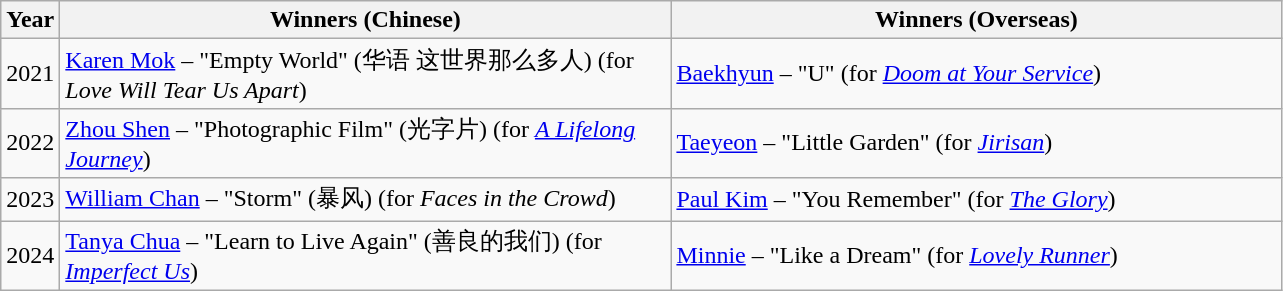<table class="wikitable">
<tr>
<th>Year</th>
<th style="width:25em;">Winners (Chinese)</th>
<th style="width:25em;">Winners (Overseas)</th>
</tr>
<tr>
<td>2021</td>
<td><a href='#'>Karen Mok</a> – "Empty World" (华语 这世界那么多人) (for <em>Love Will Tear Us Apart</em>)</td>
<td><a href='#'>Baekhyun</a> – "U" (for <em><a href='#'>Doom at Your Service</a></em>)</td>
</tr>
<tr>
<td>2022</td>
<td><a href='#'>Zhou Shen</a> – "Photographic Film" (光字片) (for <em><a href='#'>A Lifelong Journey</a></em>)</td>
<td><a href='#'>Taeyeon</a> – "Little Garden" (for <a href='#'><em>Jirisan</em></a>)</td>
</tr>
<tr>
<td>2023</td>
<td><a href='#'>William Chan</a> – "Storm" (暴风) (for <em>Faces in the Crowd</em>)</td>
<td><a href='#'>Paul Kim</a> – "You Remember" (for <em><a href='#'>The Glory</a></em>)</td>
</tr>
<tr>
<td>2024</td>
<td><a href='#'>Tanya Chua</a> – "Learn to Live Again" (善良的我们) (for <em><a href='#'>Imperfect Us</a></em>)</td>
<td><a href='#'>Minnie</a> – "Like a Dream" (for <em><a href='#'>Lovely Runner</a></em>)</td>
</tr>
</table>
